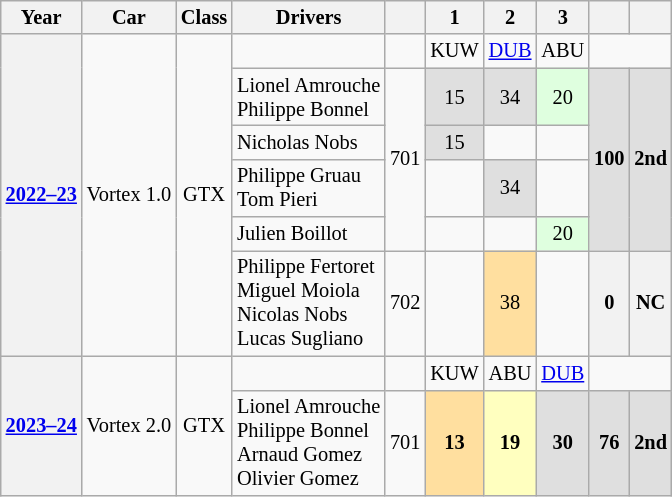<table class="wikitable" style="text-align:center; font-size:85%">
<tr>
<th>Year</th>
<th>Car</th>
<th>Class</th>
<th>Drivers</th>
<th></th>
<th>1</th>
<th>2</th>
<th>3</th>
<th></th>
<th></th>
</tr>
<tr>
<th rowspan=6><a href='#'>2022–23</a></th>
<td rowspan=6 align=left>Vortex 1.0</td>
<td rowspan=6>GTX</td>
<td></td>
<td></td>
<td>KUW</td>
<td><a href='#'>DUB</a></td>
<td>ABU</td>
<td colspan=2></td>
</tr>
<tr>
<td align=left> Lionel Amrouche<br> Philippe Bonnel</td>
<td rowspan=4>701</td>
<td style="background:#DFDFDF;">15</td>
<td style="background:#DFDFDF;">34</td>
<td style="background:#DFFFDF;">20</td>
<th rowspan=4 style="background:#DFDFDF;">100</th>
<th rowspan=4 style="background:#DFDFDF;">2nd</th>
</tr>
<tr>
<td align=left> Nicholas Nobs</td>
<td style="background:#DFDFDF;">15</td>
<td></td>
<td></td>
</tr>
<tr>
<td align=left> Philippe Gruau<br> Tom Pieri</td>
<td></td>
<td style="background:#DFDFDF;">34</td>
<td></td>
</tr>
<tr>
<td align=left> Julien Boillot</td>
<td></td>
<td></td>
<td style="background:#DFFFDF;">20</td>
</tr>
<tr>
<td align=left> Philippe Fertoret<br> Miguel Moiola<br> Nicolas Nobs<br> Lucas Sugliano</td>
<td>702</td>
<td></td>
<td style="background:#FFDF9F;">38</td>
<td></td>
<th>0</th>
<th>NC</th>
</tr>
<tr>
<th rowspan=2><a href='#'>2023–24</a></th>
<td rowspan=2 align=left>Vortex 2.0</td>
<td rowspan=2>GTX</td>
<td></td>
<td></td>
<td>KUW</td>
<td>ABU</td>
<td><a href='#'>DUB</a></td>
<td colspan=2></td>
</tr>
<tr>
<td align=left> Lionel Amrouche<br> Philippe Bonnel<br> Arnaud Gomez<br> Olivier Gomez</td>
<td>701</td>
<td style="background:#FFDF9F;"><strong>13</strong></td>
<td style="background:#FFFFBF;"><strong>19</strong></td>
<td style="background:#DFDFDF;"><strong>30</strong></td>
<th style="background:#DFDFDF;">76</th>
<th style="background:#DFDFDF;">2nd</th>
</tr>
</table>
